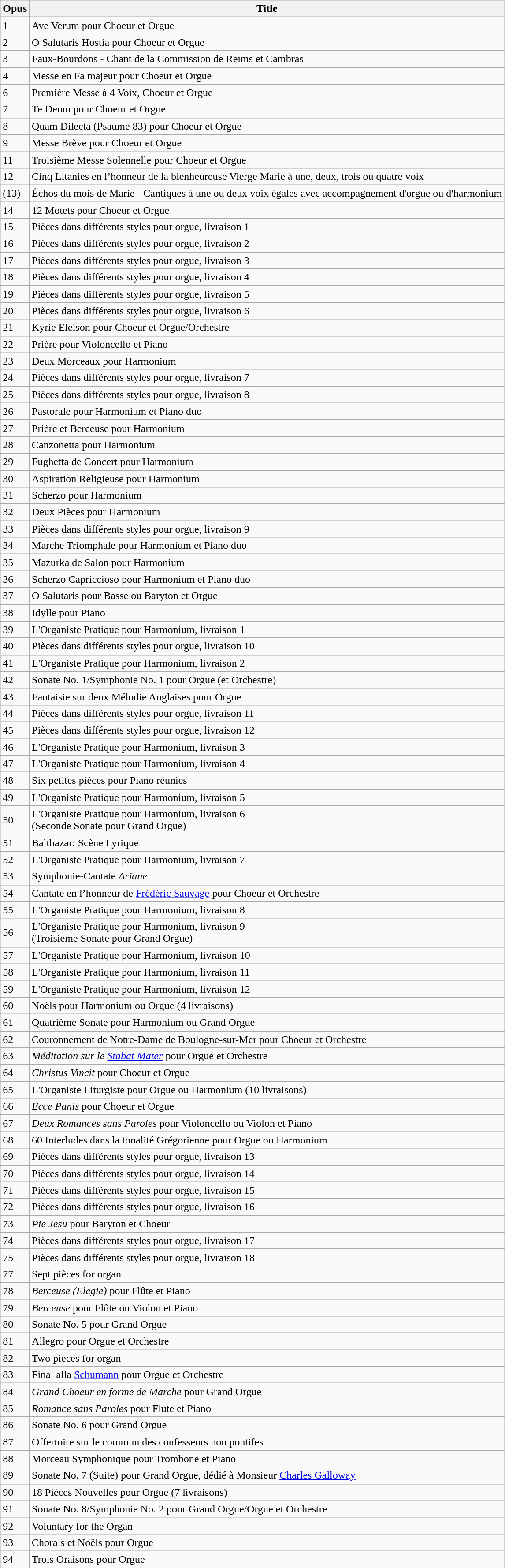<table class="wikitable">
<tr>
<th>Opus</th>
<th>Title</th>
</tr>
<tr>
<td>1</td>
<td>Ave Verum pour Choeur et Orgue</td>
</tr>
<tr>
<td>2</td>
<td>O Salutaris Hostia pour Choeur et Orgue</td>
</tr>
<tr>
<td>3</td>
<td>Faux-Bourdons - Chant de la Commission de Reims et Cambras</td>
</tr>
<tr>
<td>4</td>
<td>Messe en Fa majeur pour Choeur et Orgue</td>
</tr>
<tr>
<td>6</td>
<td>Première Messe à 4 Voix, Choeur et Orgue</td>
</tr>
<tr>
<td>7</td>
<td>Te Deum pour Choeur et Orgue</td>
</tr>
<tr>
<td>8</td>
<td>Quam Dilecta (Psaume 83) pour Choeur et Orgue</td>
</tr>
<tr>
<td>9</td>
<td>Messe Brève pour Choeur et Orgue</td>
</tr>
<tr>
<td>11</td>
<td>Troisième Messe Solennelle pour Choeur et Orgue</td>
</tr>
<tr>
<td>12</td>
<td>Cinq Litanies en l’honneur de la bienheureuse Vierge Marie à une, deux, trois ou quatre voix</td>
</tr>
<tr>
<td>(13)</td>
<td>Échos du mois de Marie - Cantiques à une ou deux voix égales avec accompagnement d'orgue ou d'harmonium</td>
</tr>
<tr>
<td>14</td>
<td>12 Motets pour Choeur et Orgue</td>
</tr>
<tr>
<td>15</td>
<td>Pièces dans différents styles pour orgue, livraison 1</td>
</tr>
<tr>
<td>16</td>
<td>Pièces dans différents styles pour orgue, livraison 2</td>
</tr>
<tr>
<td>17</td>
<td>Pièces dans différents styles pour orgue, livraison 3</td>
</tr>
<tr>
<td>18</td>
<td>Pièces dans différents styles pour orgue, livraison 4</td>
</tr>
<tr>
<td>19</td>
<td>Pièces dans différents styles pour orgue, livraison 5</td>
</tr>
<tr>
<td>20</td>
<td>Pièces dans différents styles pour orgue, livraison 6</td>
</tr>
<tr>
<td>21</td>
<td>Kyrie Eleison pour Choeur et Orgue/Orchestre</td>
</tr>
<tr>
<td>22</td>
<td>Prière pour Violoncello et Piano</td>
</tr>
<tr>
<td>23</td>
<td>Deux Morceaux pour Harmonium</td>
</tr>
<tr>
<td>24</td>
<td>Pièces dans différents styles pour orgue, livraison 7</td>
</tr>
<tr>
<td>25</td>
<td>Pièces dans différents styles pour orgue, livraison 8</td>
</tr>
<tr>
<td>26</td>
<td>Pastorale pour Harmonium et Piano duo</td>
</tr>
<tr>
<td>27</td>
<td>Prière et Berceuse pour Harmonium</td>
</tr>
<tr>
<td>28</td>
<td>Canzonetta pour Harmonium</td>
</tr>
<tr>
<td>29</td>
<td>Fughetta de Concert pour Harmonium</td>
</tr>
<tr>
<td>30</td>
<td>Aspiration Religieuse pour Harmonium</td>
</tr>
<tr>
<td>31</td>
<td>Scherzo pour Harmonium</td>
</tr>
<tr>
<td>32</td>
<td>Deux Pièces pour Harmonium</td>
</tr>
<tr>
<td>33</td>
<td>Pièces dans différents styles pour orgue, livraison 9</td>
</tr>
<tr>
<td>34</td>
<td>Marche Triomphale pour Harmonium et Piano duo</td>
</tr>
<tr>
<td>35</td>
<td>Mazurka de Salon pour Harmonium</td>
</tr>
<tr>
<td>36</td>
<td>Scherzo Capriccioso pour Harmonium et Piano duo</td>
</tr>
<tr>
<td>37</td>
<td>O Salutaris pour Basse ou Baryton et Orgue</td>
</tr>
<tr>
<td>38</td>
<td>Idylle pour Piano</td>
</tr>
<tr>
<td>39</td>
<td>L'Organiste Pratique pour Harmonium, livraison 1</td>
</tr>
<tr>
<td>40</td>
<td>Pièces dans différents styles pour orgue, livraison 10</td>
</tr>
<tr>
<td>41</td>
<td>L'Organiste Pratique pour Harmonium, livraison 2</td>
</tr>
<tr>
<td>42</td>
<td>Sonate No. 1/Symphonie No. 1 pour Orgue (et Orchestre)</td>
</tr>
<tr>
<td>43</td>
<td>Fantaisie sur deux Mélodie Anglaises pour Orgue</td>
</tr>
<tr>
<td>44</td>
<td>Pièces dans différents styles pour orgue, livraison 11</td>
</tr>
<tr>
<td>45</td>
<td>Pièces dans différents styles pour orgue, livraison 12</td>
</tr>
<tr>
<td>46</td>
<td>L'Organiste Pratique pour Harmonium, livraison 3</td>
</tr>
<tr>
<td>47</td>
<td>L'Organiste Pratique pour Harmonium, livraison 4</td>
</tr>
<tr>
<td>48</td>
<td>Six petites pièces pour Piano réunies</td>
</tr>
<tr>
<td>49</td>
<td>L'Organiste Pratique pour Harmonium, livraison 5</td>
</tr>
<tr>
<td>50</td>
<td>L'Organiste Pratique pour Harmonium, livraison 6<br>(Seconde Sonate pour Grand Orgue)</td>
</tr>
<tr>
<td>51</td>
<td>Balthazar: Scène Lyrique</td>
</tr>
<tr>
<td>52</td>
<td>L'Organiste Pratique pour Harmonium, livraison 7</td>
</tr>
<tr>
<td>53</td>
<td>Symphonie-Cantate <em>Ariane</em></td>
</tr>
<tr>
<td>54</td>
<td>Cantate en l’honneur de <a href='#'>Frédéric Sauvage</a> pour Choeur et Orchestre</td>
</tr>
<tr>
<td>55</td>
<td>L'Organiste Pratique pour Harmonium, livraison 8</td>
</tr>
<tr>
<td>56</td>
<td>L'Organiste Pratique pour Harmonium, livraison 9<br>(Troisième Sonate pour Grand Orgue)</td>
</tr>
<tr>
<td>57</td>
<td>L'Organiste Pratique pour Harmonium, livraison 10</td>
</tr>
<tr>
<td>58</td>
<td>L'Organiste Pratique pour Harmonium, livraison 11</td>
</tr>
<tr>
<td>59</td>
<td>L'Organiste Pratique pour Harmonium, livraison 12</td>
</tr>
<tr>
<td>60</td>
<td>Noëls pour Harmonium ou Orgue (4 livraisons)</td>
</tr>
<tr>
<td>61</td>
<td>Quatrième Sonate pour Harmonium ou Grand Orgue</td>
</tr>
<tr>
<td>62</td>
<td>Couronnement de Notre-Dame de Boulogne-sur-Mer pour Choeur et Orchestre</td>
</tr>
<tr>
<td>63</td>
<td><em>Méditation sur le <a href='#'>Stabat Mater</a></em> pour Orgue et Orchestre</td>
</tr>
<tr>
<td>64</td>
<td><em>Christus Vincit</em> pour Choeur et Orgue</td>
</tr>
<tr>
<td>65</td>
<td>L'Organiste Liturgiste pour Orgue ou Harmonium (10 livraisons)</td>
</tr>
<tr>
<td>66</td>
<td><em>Ecce Panis</em> pour Choeur et Orgue</td>
</tr>
<tr>
<td>67</td>
<td><em>Deux Romances sans Paroles</em> pour Violoncello ou Violon et Piano</td>
</tr>
<tr>
<td>68</td>
<td>60 Interludes dans la tonalité Grégorienne pour Orgue ou Harmonium</td>
</tr>
<tr>
<td>69</td>
<td>Pièces dans différents styles pour orgue, livraison 13</td>
</tr>
<tr>
<td>70</td>
<td>Pièces dans différents styles pour orgue, livraison 14</td>
</tr>
<tr>
<td>71</td>
<td>Pièces dans différents styles pour orgue, livraison 15</td>
</tr>
<tr>
<td>72</td>
<td>Pièces dans différents styles pour orgue, livraison 16</td>
</tr>
<tr>
<td>73</td>
<td><em>Pie Jesu</em> pour Baryton et Choeur</td>
</tr>
<tr>
<td>74</td>
<td>Pièces dans différents styles pour orgue, livraison 17</td>
</tr>
<tr>
<td>75</td>
<td>Pièces dans différents styles pour orgue, livraison 18</td>
</tr>
<tr>
<td>77</td>
<td>Sept pièces for organ</td>
</tr>
<tr>
<td>78</td>
<td><em>Berceuse (Elegie)</em> pour Flûte et Piano</td>
</tr>
<tr>
<td>79</td>
<td><em>Berceuse</em> pour Flûte ou Violon et Piano</td>
</tr>
<tr>
<td>80</td>
<td>Sonate No. 5 pour Grand Orgue</td>
</tr>
<tr>
<td>81</td>
<td>Allegro pour Orgue et Orchestre</td>
</tr>
<tr>
<td>82</td>
<td>Two pieces for organ</td>
</tr>
<tr>
<td>83</td>
<td>Final alla <a href='#'>Schumann</a> pour Orgue et Orchestre</td>
</tr>
<tr>
<td>84</td>
<td><em>Grand Choeur en forme de Marche</em> pour Grand Orgue</td>
</tr>
<tr>
<td>85</td>
<td><em>Romance sans Paroles</em> pour Flute et Piano</td>
</tr>
<tr>
<td>86</td>
<td>Sonate No. 6 pour Grand Orgue</td>
</tr>
<tr>
<td>87</td>
<td>Offertoire sur le commun des confesseurs non pontifes</td>
</tr>
<tr>
<td>88</td>
<td>Morceau Symphonique pour Trombone et Piano</td>
</tr>
<tr>
<td>89</td>
<td>Sonate No. 7 (Suite) pour Grand Orgue, dédié à Monsieur <a href='#'>Charles Galloway</a></td>
</tr>
<tr>
<td>90</td>
<td>18 Pièces Nouvelles pour Orgue (7 livraisons)</td>
</tr>
<tr>
<td>91</td>
<td>Sonate No. 8/Symphonie No. 2 pour Grand Orgue/Orgue et Orchestre</td>
</tr>
<tr>
<td>92</td>
<td>Voluntary for the Organ</td>
</tr>
<tr>
<td>93</td>
<td>Chorals et Noëls pour Orgue</td>
</tr>
<tr>
<td>94</td>
<td>Trois Oraisons pour Orgue</td>
</tr>
</table>
